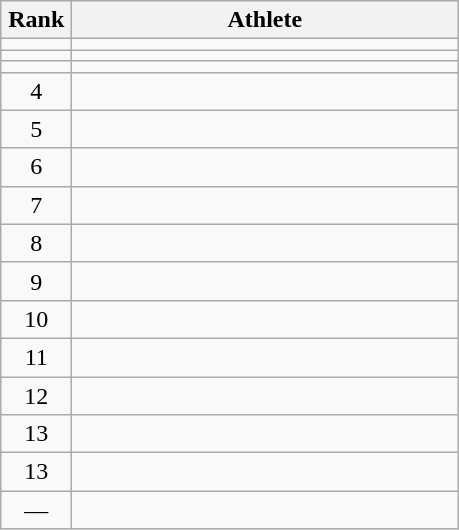<table class="wikitable" style="text-align: center;">
<tr>
<th width=40>Rank</th>
<th width=250>Athlete</th>
</tr>
<tr>
<td></td>
<td align="left"></td>
</tr>
<tr>
<td></td>
<td align="left"></td>
</tr>
<tr>
<td></td>
<td align="left"></td>
</tr>
<tr>
<td>4</td>
<td align="left"></td>
</tr>
<tr>
<td>5</td>
<td align="left"></td>
</tr>
<tr>
<td>6</td>
<td align="left"></td>
</tr>
<tr>
<td>7</td>
<td align="left"></td>
</tr>
<tr>
<td>8</td>
<td align="left"></td>
</tr>
<tr>
<td>9</td>
<td align="left"></td>
</tr>
<tr>
<td>10</td>
<td align="left"></td>
</tr>
<tr>
<td>11</td>
<td align="left"></td>
</tr>
<tr>
<td>12</td>
<td align="left"></td>
</tr>
<tr>
<td>13</td>
<td align="left"></td>
</tr>
<tr>
<td>13</td>
<td align="left"></td>
</tr>
<tr>
<td>—</td>
<td align="left"></td>
</tr>
</table>
